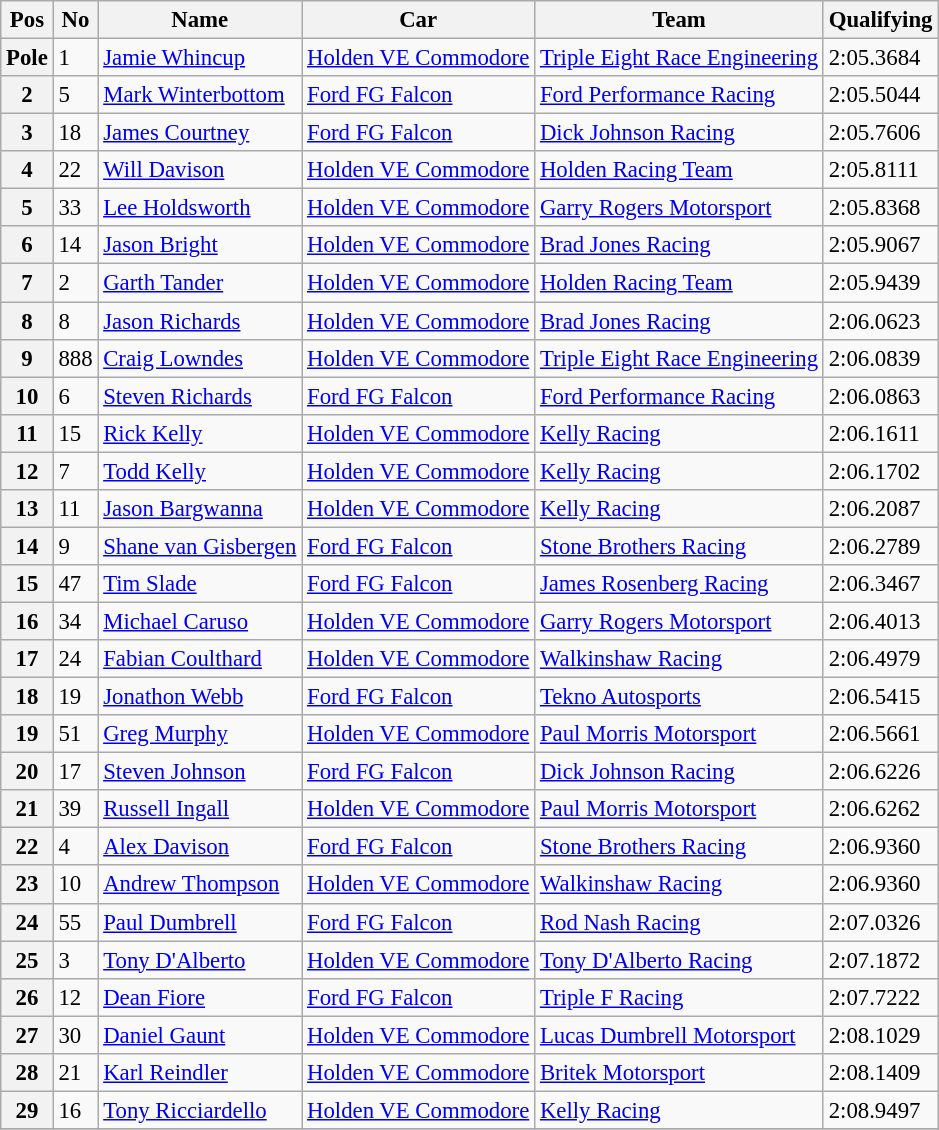<table class="wikitable" style="font-size: 95%;">
<tr>
<th>Pos</th>
<th>No</th>
<th>Name</th>
<th>Car</th>
<th>Team</th>
<th>Qualifying</th>
</tr>
<tr>
<th>Pole</th>
<td>1</td>
<td><a href='#'>Jamie Whincup</a></td>
<td><a href='#'>Holden VE Commodore</a></td>
<td><a href='#'>Triple Eight Race Engineering</a></td>
<td>2:05.3684</td>
</tr>
<tr>
<th>2</th>
<td>5</td>
<td><a href='#'>Mark Winterbottom</a></td>
<td><a href='#'>Ford FG Falcon</a></td>
<td><a href='#'>Ford Performance Racing</a></td>
<td>2:05.5044</td>
</tr>
<tr>
<th>3</th>
<td>18</td>
<td><a href='#'>James Courtney</a></td>
<td><a href='#'>Ford FG Falcon</a></td>
<td><a href='#'>Dick Johnson Racing</a></td>
<td>2:05.7606</td>
</tr>
<tr>
<th>4</th>
<td>22</td>
<td><a href='#'>Will Davison</a></td>
<td><a href='#'>Holden VE Commodore</a></td>
<td><a href='#'>Holden Racing Team</a></td>
<td>2:05.8111</td>
</tr>
<tr>
<th>5</th>
<td>33</td>
<td><a href='#'>Lee Holdsworth</a></td>
<td><a href='#'>Holden VE Commodore</a></td>
<td><a href='#'>Garry Rogers Motorsport</a></td>
<td>2:05.8368</td>
</tr>
<tr>
<th>6</th>
<td>14</td>
<td><a href='#'>Jason Bright</a></td>
<td><a href='#'>Holden VE Commodore</a></td>
<td><a href='#'>Brad Jones Racing</a></td>
<td>2:05.9067</td>
</tr>
<tr>
<th>7</th>
<td>2</td>
<td><a href='#'>Garth Tander</a></td>
<td><a href='#'>Holden VE Commodore</a></td>
<td><a href='#'>Holden Racing Team</a></td>
<td>2:05.9439</td>
</tr>
<tr>
<th>8</th>
<td>8</td>
<td><a href='#'>Jason Richards</a></td>
<td><a href='#'>Holden VE Commodore</a></td>
<td><a href='#'>Brad Jones Racing</a></td>
<td>2:06.0623</td>
</tr>
<tr>
<th>9</th>
<td>888</td>
<td><a href='#'>Craig Lowndes</a></td>
<td><a href='#'>Holden VE Commodore</a></td>
<td><a href='#'>Triple Eight Race Engineering</a></td>
<td>2:06.0839</td>
</tr>
<tr>
<th>10</th>
<td>6</td>
<td><a href='#'>Steven Richards</a></td>
<td><a href='#'>Ford FG Falcon</a></td>
<td><a href='#'>Ford Performance Racing</a></td>
<td>2:06.0863</td>
</tr>
<tr>
<th>11</th>
<td>15</td>
<td><a href='#'>Rick Kelly</a></td>
<td><a href='#'>Holden VE Commodore</a></td>
<td><a href='#'>Kelly Racing</a></td>
<td>2:06.1611</td>
</tr>
<tr>
<th>12</th>
<td>7</td>
<td><a href='#'>Todd Kelly</a></td>
<td><a href='#'>Holden VE Commodore</a></td>
<td><a href='#'>Kelly Racing</a></td>
<td>2:06.1702</td>
</tr>
<tr>
<th>13</th>
<td>11</td>
<td><a href='#'>Jason Bargwanna</a></td>
<td><a href='#'>Holden VE Commodore</a></td>
<td><a href='#'>Kelly Racing</a></td>
<td>2:06.2087</td>
</tr>
<tr>
<th>14</th>
<td>9</td>
<td><a href='#'>Shane van Gisbergen</a></td>
<td><a href='#'>Ford FG Falcon</a></td>
<td><a href='#'>Stone Brothers Racing</a></td>
<td>2:06.2789</td>
</tr>
<tr>
<th>15</th>
<td>47</td>
<td><a href='#'>Tim Slade</a></td>
<td><a href='#'>Ford FG Falcon</a></td>
<td><a href='#'>James Rosenberg Racing</a></td>
<td>2:06.3467</td>
</tr>
<tr>
<th>16</th>
<td>34</td>
<td><a href='#'>Michael Caruso</a></td>
<td><a href='#'>Holden VE Commodore</a></td>
<td><a href='#'>Garry Rogers Motorsport</a></td>
<td>2:06.4013</td>
</tr>
<tr>
<th>17</th>
<td>24</td>
<td><a href='#'>Fabian Coulthard</a></td>
<td><a href='#'>Holden VE Commodore</a></td>
<td><a href='#'>Walkinshaw Racing</a></td>
<td>2:06.4979</td>
</tr>
<tr>
<th>18</th>
<td>19</td>
<td><a href='#'>Jonathon Webb</a></td>
<td><a href='#'>Ford FG Falcon</a></td>
<td><a href='#'>Tekno Autosports</a></td>
<td>2:06.5415</td>
</tr>
<tr>
<th>19</th>
<td>51</td>
<td><a href='#'>Greg Murphy</a></td>
<td><a href='#'>Holden VE Commodore</a></td>
<td><a href='#'>Paul Morris Motorsport</a></td>
<td>2:06.5661</td>
</tr>
<tr>
<th>20</th>
<td>17</td>
<td><a href='#'>Steven Johnson</a></td>
<td><a href='#'>Ford FG Falcon</a></td>
<td><a href='#'>Dick Johnson Racing</a></td>
<td>2:06.6226</td>
</tr>
<tr>
<th>21</th>
<td>39</td>
<td><a href='#'>Russell Ingall</a></td>
<td><a href='#'>Holden VE Commodore</a></td>
<td><a href='#'>Paul Morris Motorsport</a></td>
<td>2:06.6262</td>
</tr>
<tr>
<th>22</th>
<td>4</td>
<td><a href='#'>Alex Davison</a></td>
<td><a href='#'>Ford FG Falcon</a></td>
<td><a href='#'>Stone Brothers Racing</a></td>
<td>2:06.9360</td>
</tr>
<tr>
<th>23</th>
<td>10</td>
<td><a href='#'>Andrew Thompson</a></td>
<td><a href='#'>Holden VE Commodore</a></td>
<td><a href='#'>Walkinshaw Racing</a></td>
<td>2:06.9360</td>
</tr>
<tr>
<th>24</th>
<td>55</td>
<td><a href='#'>Paul Dumbrell</a></td>
<td><a href='#'>Ford FG Falcon</a></td>
<td><a href='#'>Rod Nash Racing</a></td>
<td>2:07.0326</td>
</tr>
<tr>
<th>25</th>
<td>3</td>
<td><a href='#'>Tony D'Alberto</a></td>
<td><a href='#'>Holden VE Commodore</a></td>
<td><a href='#'>Tony D'Alberto Racing</a></td>
<td>2:07.1872</td>
</tr>
<tr>
<th>26</th>
<td>12</td>
<td><a href='#'>Dean Fiore</a></td>
<td><a href='#'>Ford FG Falcon</a></td>
<td><a href='#'>Triple F Racing</a></td>
<td>2:07.7222</td>
</tr>
<tr>
<th>27</th>
<td>30</td>
<td><a href='#'>Daniel Gaunt</a></td>
<td><a href='#'>Holden VE Commodore</a></td>
<td><a href='#'>Lucas Dumbrell Motorsport</a></td>
<td>2:08.1029</td>
</tr>
<tr>
<th>28</th>
<td>21</td>
<td><a href='#'>Karl Reindler</a></td>
<td><a href='#'>Holden VE Commodore</a></td>
<td><a href='#'>Britek Motorsport</a></td>
<td>2:08.1409</td>
</tr>
<tr>
<th>29</th>
<td>16</td>
<td><a href='#'>Tony Ricciardello</a></td>
<td><a href='#'>Holden VE Commodore</a></td>
<td><a href='#'>Kelly Racing</a></td>
<td>2:08.9497</td>
</tr>
<tr>
</tr>
</table>
